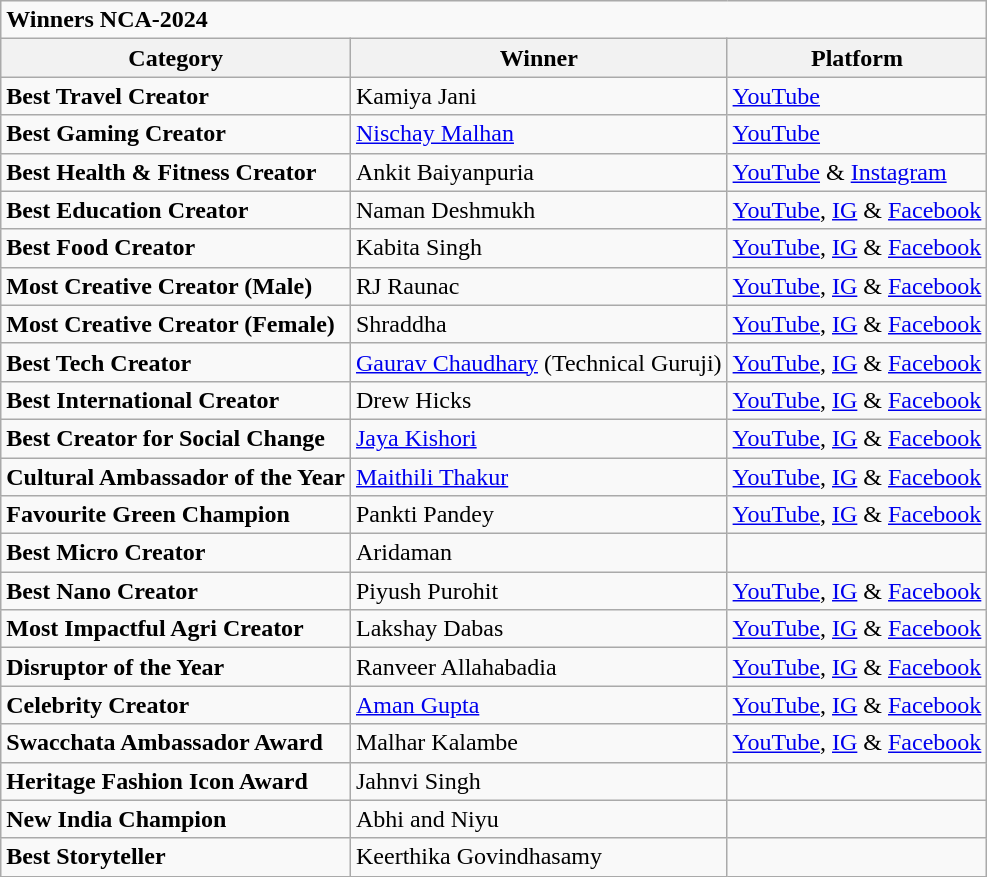<table class="wikitable">
<tr>
<td colspan="3"><strong>Winners NCA-2024</strong></td>
</tr>
<tr>
<th>Category</th>
<th>Winner</th>
<th>Platform</th>
</tr>
<tr>
<td><strong>Best Travel Creator</strong></td>
<td>Kamiya Jani</td>
<td><a href='#'>YouTube</a></td>
</tr>
<tr>
<td><strong>Best Gaming Creator</strong></td>
<td><a href='#'>Nischay Malhan</a></td>
<td><a href='#'>YouTube</a></td>
</tr>
<tr>
<td><strong>Best Health & Fitness Creator</strong></td>
<td>Ankit Baiyanpuria</td>
<td><a href='#'>YouTube</a> & <a href='#'>Instagram</a></td>
</tr>
<tr>
<td><strong>Best Education Creator</strong></td>
<td>Naman Deshmukh</td>
<td><a href='#'>YouTube</a>, <a href='#'>IG</a> & <a href='#'>Facebook</a></td>
</tr>
<tr>
<td><strong>Best Food Creator</strong></td>
<td>Kabita Singh</td>
<td><a href='#'>YouTube</a>, <a href='#'>IG</a> & <a href='#'>Facebook</a></td>
</tr>
<tr>
<td><strong>Most Creative Creator (Male)</strong></td>
<td>RJ Raunac</td>
<td><a href='#'>YouTube</a>, <a href='#'>IG</a> & <a href='#'>Facebook</a></td>
</tr>
<tr>
<td><strong>Most Creative Creator (Female)</strong></td>
<td>Shraddha</td>
<td><a href='#'>YouTube</a>, <a href='#'>IG</a> & <a href='#'>Facebook</a></td>
</tr>
<tr>
<td><strong>Best Tech Creator</strong></td>
<td><a href='#'>Gaurav Chaudhary</a> (Technical Guruji)</td>
<td><a href='#'>YouTube</a>, <a href='#'>IG</a> & <a href='#'>Facebook</a></td>
</tr>
<tr>
<td><strong>Best International Creator</strong></td>
<td>Drew Hicks</td>
<td><a href='#'>YouTube</a>, <a href='#'>IG</a> & <a href='#'>Facebook</a></td>
</tr>
<tr>
<td><strong>Best Creator for Social Change</strong></td>
<td><a href='#'>Jaya Kishori</a></td>
<td><a href='#'>YouTube</a>, <a href='#'>IG</a> & <a href='#'>Facebook</a></td>
</tr>
<tr>
<td><strong>Cultural Ambassador of the Year</strong></td>
<td><a href='#'>Maithili Thakur</a></td>
<td><a href='#'>YouTube</a>, <a href='#'>IG</a> & <a href='#'>Facebook</a></td>
</tr>
<tr>
<td><strong>Favourite Green Champion</strong></td>
<td>Pankti Pandey</td>
<td><a href='#'>YouTube</a>, <a href='#'>IG</a> & <a href='#'>Facebook</a></td>
</tr>
<tr>
<td><strong>Best Micro Creator</strong></td>
<td>Aridaman</td>
<td></td>
</tr>
<tr>
<td><strong>Best Nano Creator</strong></td>
<td>Piyush Purohit</td>
<td><a href='#'>YouTube</a>, <a href='#'>IG</a> & <a href='#'>Facebook</a></td>
</tr>
<tr>
<td><strong>Most Impactful Agri Creator</strong></td>
<td>Lakshay Dabas</td>
<td><a href='#'>YouTube</a>, <a href='#'>IG</a> & <a href='#'>Facebook</a></td>
</tr>
<tr>
<td><strong>Disruptor of the Year</strong></td>
<td>Ranveer Allahabadia</td>
<td><a href='#'>YouTube</a>, <a href='#'>IG</a> & <a href='#'>Facebook</a></td>
</tr>
<tr>
<td><strong>Celebrity Creator</strong></td>
<td><a href='#'>Aman Gupta</a></td>
<td><a href='#'>YouTube</a>, <a href='#'>IG</a> & <a href='#'>Facebook</a></td>
</tr>
<tr>
<td><strong>Swacchata Ambassador Award</strong></td>
<td>Malhar Kalambe</td>
<td><a href='#'>YouTube</a>, <a href='#'>IG</a> & <a href='#'>Facebook</a></td>
</tr>
<tr>
<td><strong>Heritage Fashion Icon Award</strong></td>
<td>Jahnvi Singh</td>
<td></td>
</tr>
<tr>
<td><strong>New India Champion</strong></td>
<td>Abhi and Niyu</td>
<td></td>
</tr>
<tr>
<td><strong>Best Storyteller</strong></td>
<td>Keerthika Govindhasamy</td>
<td></td>
</tr>
</table>
